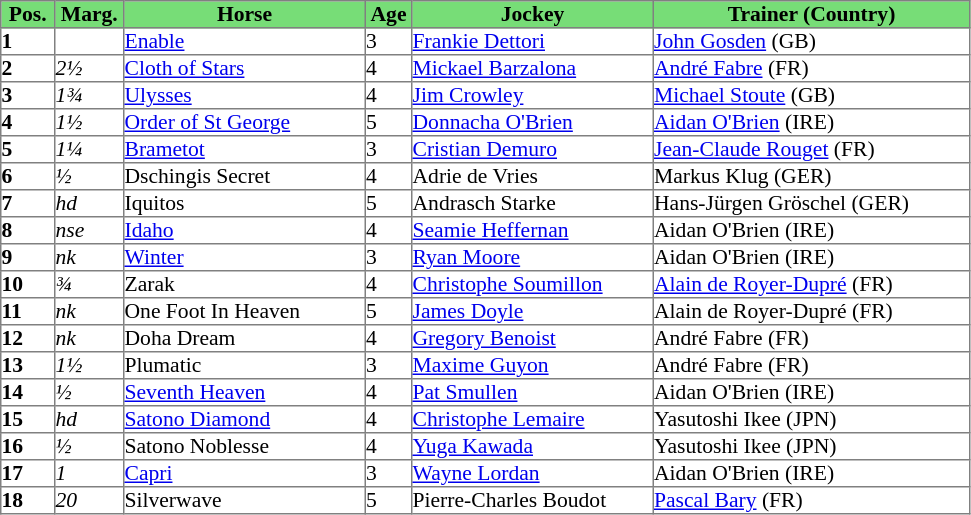<table class = "sortable" | border="1" cellpadding="0" style="border-collapse: collapse; font-size:90%">
<tr style="background:#7d7; text-align:center;">
<th style="width:35px;"><strong>Pos.</strong></th>
<th style="width:45px;"><strong>Marg.</strong></th>
<th style="width:160px;"><strong>Horse</strong></th>
<th style="width:30px;"><strong>Age</strong></th>
<th style="width:160px;"><strong>Jockey</strong></th>
<th style="width:210px;"><strong>Trainer (Country)</strong></th>
</tr>
<tr>
<td><strong>1</strong></td>
<td></td>
<td><a href='#'>Enable</a></td>
<td>3</td>
<td><a href='#'>Frankie Dettori</a></td>
<td><a href='#'>John Gosden</a> (GB)</td>
</tr>
<tr>
<td><strong>2</strong></td>
<td><em>2½</em></td>
<td><a href='#'>Cloth of Stars</a></td>
<td>4</td>
<td><a href='#'>Mickael Barzalona</a></td>
<td><a href='#'>André Fabre</a> (FR)</td>
</tr>
<tr>
<td><strong>3</strong></td>
<td><em>1¾</em></td>
<td><a href='#'>Ulysses</a></td>
<td>4</td>
<td><a href='#'>Jim Crowley</a></td>
<td><a href='#'>Michael Stoute</a> (GB)</td>
</tr>
<tr>
<td><strong>4</strong></td>
<td><em>1½</em></td>
<td><a href='#'>Order of St George</a></td>
<td>5</td>
<td><a href='#'>Donnacha O'Brien</a></td>
<td><a href='#'>Aidan O'Brien</a> (IRE)</td>
</tr>
<tr>
<td><strong>5</strong></td>
<td><em>1¼</em></td>
<td><a href='#'>Brametot</a></td>
<td>3</td>
<td><a href='#'>Cristian Demuro</a></td>
<td><a href='#'>Jean-Claude Rouget</a> (FR)</td>
</tr>
<tr>
<td><strong>6</strong></td>
<td><em>½</em></td>
<td>Dschingis Secret</td>
<td>4</td>
<td>Adrie de Vries</td>
<td>Markus Klug (GER)</td>
</tr>
<tr>
<td><strong>7</strong></td>
<td><em>hd</em></td>
<td>Iquitos</td>
<td>5</td>
<td>Andrasch Starke</td>
<td>Hans-Jürgen Gröschel (GER)</td>
</tr>
<tr>
<td><strong>8</strong></td>
<td><em>nse</em></td>
<td><a href='#'>Idaho</a></td>
<td>4</td>
<td><a href='#'>Seamie Heffernan</a></td>
<td>Aidan O'Brien (IRE)</td>
</tr>
<tr>
<td><strong>9</strong></td>
<td><em>nk</em></td>
<td><a href='#'>Winter</a></td>
<td>3</td>
<td><a href='#'>Ryan Moore</a></td>
<td>Aidan O'Brien (IRE)</td>
</tr>
<tr>
<td><strong>10</strong></td>
<td><em>¾</em></td>
<td>Zarak</td>
<td>4</td>
<td><a href='#'>Christophe Soumillon</a></td>
<td><a href='#'>Alain de Royer-Dupré</a> (FR)</td>
</tr>
<tr>
<td><strong>11</strong></td>
<td><em>nk</em></td>
<td>One Foot In Heaven</td>
<td>5</td>
<td><a href='#'>James Doyle</a></td>
<td>Alain de Royer-Dupré (FR)</td>
</tr>
<tr>
<td><strong>12</strong></td>
<td><em>nk</em></td>
<td>Doha Dream</td>
<td>4</td>
<td><a href='#'>Gregory Benoist</a></td>
<td>André Fabre (FR)</td>
</tr>
<tr>
<td><strong>13</strong></td>
<td><em>1½</em></td>
<td>Plumatic</td>
<td>3</td>
<td><a href='#'>Maxime Guyon</a></td>
<td>André Fabre (FR)</td>
</tr>
<tr>
<td><strong>14</strong></td>
<td><em>½</em></td>
<td><a href='#'>Seventh Heaven</a></td>
<td>4</td>
<td><a href='#'>Pat Smullen</a></td>
<td>Aidan O'Brien (IRE)</td>
</tr>
<tr>
<td><strong>15</strong></td>
<td><em>hd</em></td>
<td><a href='#'>Satono Diamond</a></td>
<td>4</td>
<td><a href='#'>Christophe Lemaire</a></td>
<td>Yasutoshi Ikee (JPN)</td>
</tr>
<tr>
<td><strong>16</strong></td>
<td><em>½</em></td>
<td>Satono Noblesse</td>
<td>4</td>
<td><a href='#'>Yuga Kawada</a></td>
<td>Yasutoshi Ikee (JPN)</td>
</tr>
<tr>
<td><strong>17</strong></td>
<td><em>1</em></td>
<td><a href='#'>Capri</a></td>
<td>3</td>
<td><a href='#'>Wayne Lordan</a></td>
<td>Aidan O'Brien (IRE)</td>
</tr>
<tr>
<td><strong>18</strong></td>
<td><em>20</em></td>
<td>Silverwave</td>
<td>5</td>
<td>Pierre-Charles Boudot</td>
<td><a href='#'>Pascal Bary</a> (FR)</td>
</tr>
</table>
